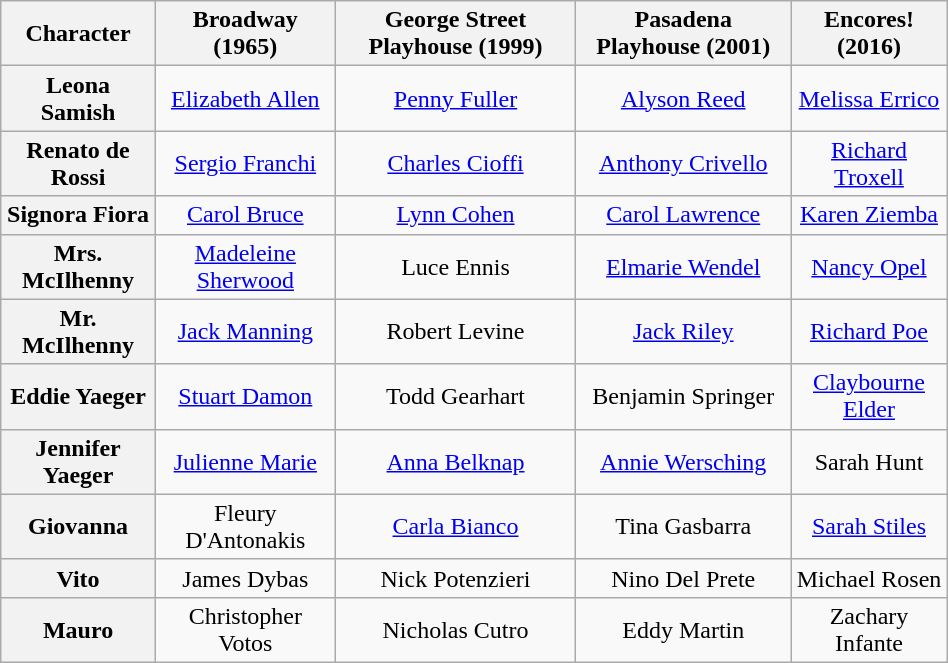<table class="wikitable" style="width:50%; text-align:center">
<tr>
<th scope="col">Character</th>
<th>Broadway (1965)</th>
<th>George Street Playhouse (1999)</th>
<th>Pasadena Playhouse (2001)</th>
<th>Encores! (2016)</th>
</tr>
<tr>
<th>Leona Samish</th>
<td colspan="1"><a href='#'>Elizabeth Allen</a></td>
<td colspan="1"><a href='#'>Penny Fuller</a></td>
<td colspan="1"><a href='#'>Alyson Reed</a></td>
<td colspan="1"><a href='#'>Melissa Errico</a></td>
</tr>
<tr>
<th>Renato de Rossi</th>
<td colspan="1"><a href='#'>Sergio Franchi</a></td>
<td colspan="1"><a href='#'>Charles Cioffi</a></td>
<td colspan="1"><a href='#'>Anthony Crivello</a></td>
<td colspan="1"><a href='#'>Richard Troxell</a></td>
</tr>
<tr>
<th>Signora Fiora</th>
<td colspan="1"><a href='#'>Carol Bruce</a></td>
<td colspan="1"><a href='#'>Lynn Cohen</a></td>
<td colspan="1"><a href='#'>Carol Lawrence</a></td>
<td colspan="1"><a href='#'>Karen Ziemba</a></td>
</tr>
<tr>
<th>Mrs. McIlhenny</th>
<td colspan="1"><a href='#'>Madeleine Sherwood</a></td>
<td colspan="1">Luce Ennis</td>
<td colspan="1"><a href='#'>Elmarie Wendel</a></td>
<td colspan="1"><a href='#'>Nancy Opel</a></td>
</tr>
<tr>
<th>Mr. McIlhenny</th>
<td colspan="1"><a href='#'>Jack Manning</a></td>
<td colspan="1">Robert Levine</td>
<td colspan="1"><a href='#'>Jack Riley</a></td>
<td colspan="1"><a href='#'>Richard Poe</a></td>
</tr>
<tr>
<th>Eddie Yaeger</th>
<td colspan="1"><a href='#'>Stuart Damon</a></td>
<td colspan="1">Todd Gearhart</td>
<td colspan="1">Benjamin Springer</td>
<td colspan="1"><a href='#'>Claybourne Elder</a></td>
</tr>
<tr>
<th>Jennifer Yaeger</th>
<td colspan="1"><a href='#'>Julienne Marie</a></td>
<td colspan="1"><a href='#'>Anna Belknap</a></td>
<td colspan="1"><a href='#'>Annie Wersching</a></td>
<td colspan="1">Sarah Hunt</td>
</tr>
<tr>
<th>Giovanna</th>
<td colspan="1">Fleury D'Antonakis</td>
<td colspan="1"><a href='#'>Carla Bianco</a></td>
<td colspan="1">Tina Gasbarra</td>
<td colspan="1"><a href='#'>Sarah Stiles</a></td>
</tr>
<tr>
<th>Vito</th>
<td colspan="1">James Dybas</td>
<td colspan="1">Nick Potenzieri</td>
<td colspan="1">Nino Del Prete</td>
<td colspan="1">Michael Rosen</td>
</tr>
<tr>
<th>Mauro</th>
<td colspan="1">Christopher Votos</td>
<td colspan="1">Nicholas Cutro</td>
<td colspan="1">Eddy Martin</td>
<td colspan="1">Zachary Infante</td>
</tr>
</table>
